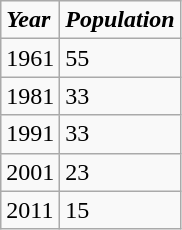<table class="wikitable">
<tr>
<td><strong><em>Year</em></strong></td>
<td><strong><em>Population</em></strong></td>
</tr>
<tr>
<td>1961</td>
<td>55</td>
</tr>
<tr>
<td>1981</td>
<td>33</td>
</tr>
<tr>
<td>1991</td>
<td>33</td>
</tr>
<tr>
<td>2001</td>
<td>23</td>
</tr>
<tr>
<td>2011</td>
<td>15</td>
</tr>
</table>
